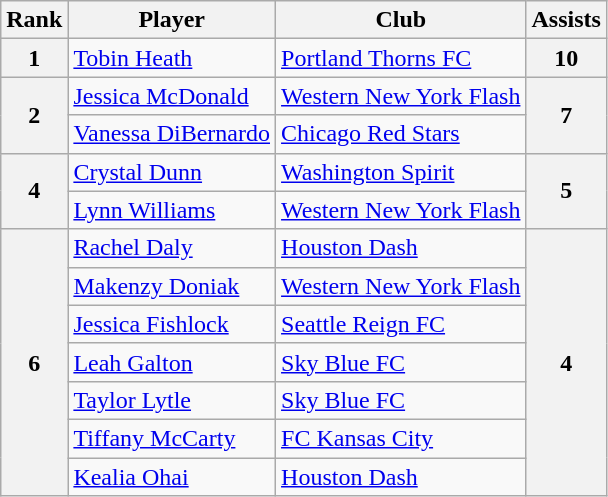<table class="wikitable sortable" style="text-align: left;">
<tr>
<th>Rank</th>
<th>Player</th>
<th>Club</th>
<th>Assists</th>
</tr>
<tr>
<th>1</th>
<td> <a href='#'>Tobin Heath</a></td>
<td><a href='#'>Portland Thorns FC</a></td>
<th>10</th>
</tr>
<tr>
<th align=center rowspan=2>2</th>
<td> <a href='#'>Jessica McDonald</a></td>
<td><a href='#'>Western New York Flash</a></td>
<th align=center rowspan=2>7</th>
</tr>
<tr>
<td> <a href='#'>Vanessa DiBernardo</a></td>
<td><a href='#'>Chicago Red Stars</a></td>
</tr>
<tr>
<th align=center rowspan=2>4</th>
<td> <a href='#'>Crystal Dunn</a></td>
<td><a href='#'>Washington Spirit</a></td>
<th align=center rowspan=2>5</th>
</tr>
<tr>
<td> <a href='#'>Lynn Williams</a></td>
<td><a href='#'>Western New York Flash</a></td>
</tr>
<tr>
<th align=center rowspan=7>6</th>
<td> <a href='#'>Rachel Daly</a></td>
<td><a href='#'>Houston Dash</a></td>
<th align=center rowspan=7>4</th>
</tr>
<tr>
<td> <a href='#'>Makenzy Doniak</a></td>
<td><a href='#'>Western New York Flash</a></td>
</tr>
<tr>
<td> <a href='#'>Jessica Fishlock</a></td>
<td><a href='#'>Seattle Reign FC</a></td>
</tr>
<tr>
<td> <a href='#'>Leah Galton</a></td>
<td><a href='#'>Sky Blue FC</a></td>
</tr>
<tr>
<td> <a href='#'>Taylor Lytle</a></td>
<td><a href='#'>Sky Blue FC</a></td>
</tr>
<tr>
<td> <a href='#'>Tiffany McCarty</a></td>
<td><a href='#'>FC Kansas City</a></td>
</tr>
<tr>
<td> <a href='#'>Kealia Ohai</a></td>
<td><a href='#'>Houston Dash</a></td>
</tr>
</table>
